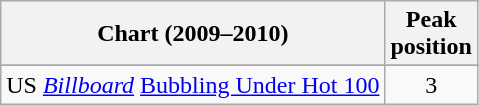<table class="wikitable sortable">
<tr>
<th align=left>Chart (2009–2010)</th>
<th align=center>Peak<br>position</th>
</tr>
<tr>
</tr>
<tr>
<td>US <em><a href='#'>Billboard</a></em> <a href='#'>Bubbling Under Hot 100</a></td>
<td align="center">3</td>
</tr>
</table>
